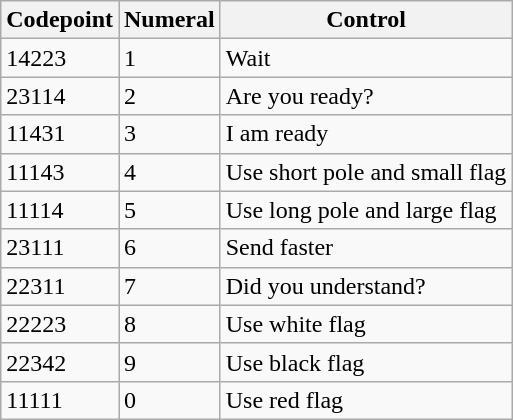<table class="wikitable">
<tr>
<th>Codepoint</th>
<th>Numeral</th>
<th>Control</th>
</tr>
<tr>
<td>14223</td>
<td>1</td>
<td>Wait</td>
</tr>
<tr>
<td>23114</td>
<td>2</td>
<td>Are you ready?</td>
</tr>
<tr>
<td>11431</td>
<td>3</td>
<td>I am ready</td>
</tr>
<tr>
<td>11143</td>
<td>4</td>
<td>Use short pole and small flag</td>
</tr>
<tr>
<td>11114</td>
<td>5</td>
<td>Use long pole and large flag</td>
</tr>
<tr>
<td>23111</td>
<td>6</td>
<td>Send faster</td>
</tr>
<tr>
<td>22311</td>
<td>7</td>
<td>Did you understand?</td>
</tr>
<tr>
<td>22223</td>
<td>8</td>
<td>Use white flag</td>
</tr>
<tr>
<td>22342</td>
<td>9</td>
<td>Use black flag</td>
</tr>
<tr>
<td>11111</td>
<td>0</td>
<td>Use red flag</td>
</tr>
</table>
